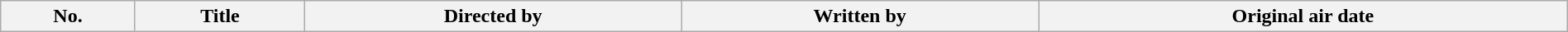<table class="wikitable plainrowheaders" style="width:100%; background:#fff;">
<tr>
<th style="background:#;">No.</th>
<th style="background:#;">Title</th>
<th style="background:#;">Directed by</th>
<th style="background:#;">Written by</th>
<th style="background:#;">Original air date<br>




























</th>
</tr>
</table>
